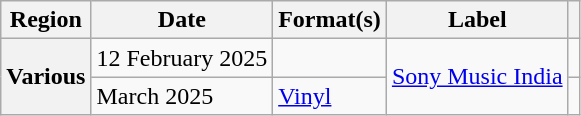<table class="wikitable plainrowheaders">
<tr>
<th scope="col">Region</th>
<th scope="col">Date</th>
<th scope="col">Format(s)</th>
<th scope="col">Label</th>
<th scope="col"></th>
</tr>
<tr>
<th rowspan="2" scope="row">Various</th>
<td>12 February 2025</td>
<td></td>
<td rowspan="2"><a href='#'>Sony Music India</a></td>
<td align="center"></td>
</tr>
<tr>
<td>March 2025</td>
<td {{Hlist><a href='#'>Vinyl</a></td>
<td align="center"></td>
</tr>
</table>
